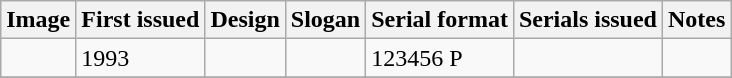<table class="wikitable">
<tr>
<th>Image</th>
<th>First issued</th>
<th>Design</th>
<th>Slogan</th>
<th>Serial format</th>
<th>Serials issued</th>
<th>Notes</th>
</tr>
<tr>
<td></td>
<td>1993</td>
<td></td>
<td></td>
<td>123456 P</td>
<td></td>
<td></td>
</tr>
<tr>
</tr>
</table>
